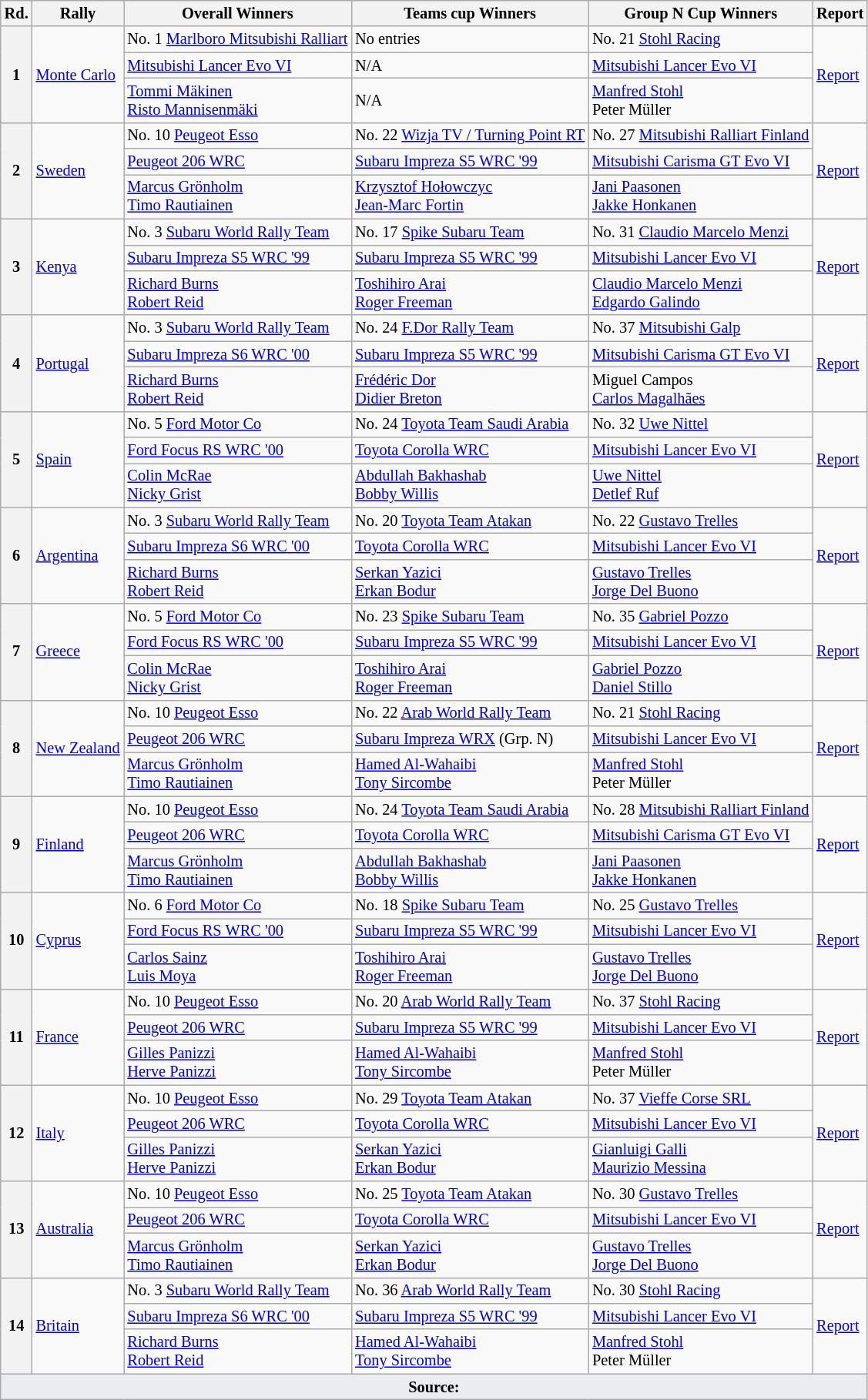<table class="wikitable" style="font-size:85%;">
<tr>
<th>Rd.</th>
<th>Rally</th>
<th>Overall Winners</th>
<th>Teams cup Winners</th>
<th>Group N Cup Winners</th>
<th>Report</th>
</tr>
<tr>
<th rowspan="3">1</th>
<td rowspan="3"> <a href='#'>Monte Carlo</a></td>
<td nowrap> No. 1 <a href='#'>Marlboro Mitsubishi Ralliart</a></td>
<td nowrap>No entries</td>
<td> No. 21 <a href='#'>Stohl Racing</a></td>
<td rowspan="3"><a href='#'>Report</a></td>
</tr>
<tr>
<td> <a href='#'>Mitsubishi Lancer Evo VI</a></td>
<td>N/A</td>
<td> <a href='#'>Mitsubishi Lancer Evo VI</a></td>
</tr>
<tr>
<td> <a href='#'>Tommi Mäkinen</a><br> <a href='#'>Risto Mannisenmäki</a></td>
<td>N/A</td>
<td> <a href='#'>Manfred Stohl</a><br> Peter Müller</td>
</tr>
<tr>
<th rowspan="3">2</th>
<td rowspan="3"> <a href='#'>Sweden</a></td>
<td nowrap=""> No. 10 <a href='#'>Peugeot Esso</a></td>
<td nowrap=""> No. 22 <a href='#'>Wizja TV / Turning Point RT</a></td>
<td> No. 27 <a href='#'>Mitsubishi Ralliart Finland</a></td>
<td rowspan="3"><a href='#'>Report</a></td>
</tr>
<tr>
<td> <a href='#'>Peugeot 206 WRC</a></td>
<td> <a href='#'>Subaru Impreza S5 WRC '99</a></td>
<td> <a href='#'>Mitsubishi Carisma GT Evo VI</a></td>
</tr>
<tr>
<td> <a href='#'>Marcus Grönholm</a><br> <a href='#'>Timo Rautiainen</a></td>
<td> <a href='#'>Krzysztof Hołowczyc</a><br> <a href='#'>Jean-Marc Fortin</a></td>
<td> <a href='#'>Jani Paasonen</a><br> <a href='#'>Jakke Honkanen</a></td>
</tr>
<tr>
<th rowspan="3">3</th>
<td rowspan="3"> <a href='#'>Kenya</a></td>
<td nowrap=""> No. 3 <a href='#'>Subaru World Rally Team</a></td>
<td nowrap=""> No. 17 <a href='#'>Spike Subaru Team</a></td>
<td> No. 31 <a href='#'>Claudio Marcelo Menzi</a></td>
<td rowspan="3"><a href='#'>Report</a></td>
</tr>
<tr>
<td> <a href='#'>Subaru Impreza S5 WRC '99</a></td>
<td> <a href='#'>Subaru Impreza S5 WRC '99</a></td>
<td> <a href='#'>Mitsubishi Lancer Evo VI</a></td>
</tr>
<tr>
<td> <a href='#'>Richard Burns</a><br> <a href='#'>Robert Reid</a></td>
<td> <a href='#'>Toshihiro Arai</a><br> <a href='#'>Roger Freeman</a></td>
<td> <a href='#'>Claudio Marcelo Menzi</a><br> <a href='#'>Edgardo Galindo</a></td>
</tr>
<tr>
<th rowspan="3">4</th>
<td rowspan="3"> <a href='#'>Portugal</a></td>
<td nowrap=""> No. 3 <a href='#'>Subaru World Rally Team</a></td>
<td nowrap=""> No. 24 <a href='#'>F.Dor Rally Team</a></td>
<td> No. 37 <a href='#'>Mitsubishi Galp</a></td>
<td rowspan="3"><a href='#'>Report</a></td>
</tr>
<tr>
<td> <a href='#'>Subaru Impreza S6 WRC '00</a></td>
<td> <a href='#'>Subaru Impreza S5 WRC '99</a></td>
<td> <a href='#'>Mitsubishi Carisma GT Evo VI</a></td>
</tr>
<tr>
<td> <a href='#'>Richard Burns</a><br> <a href='#'>Robert Reid</a></td>
<td> <a href='#'>Frédéric Dor</a><br> <a href='#'>Didier Breton</a></td>
<td> Miguel Campos<br> <a href='#'>Carlos Magalhães</a></td>
</tr>
<tr>
<th rowspan="3">5</th>
<td rowspan="3"> <a href='#'>Spain</a></td>
<td nowrap=""> No. 5 <a href='#'>Ford Motor Co</a></td>
<td nowrap=""> No. 24 <a href='#'>Toyota Team Saudi Arabia</a></td>
<td> No. 32 <a href='#'>Uwe Nittel</a></td>
<td rowspan="3"><a href='#'>Report</a></td>
</tr>
<tr>
<td> <a href='#'>Ford Focus RS WRC '00</a></td>
<td> <a href='#'>Toyota Corolla WRC</a></td>
<td> <a href='#'>Mitsubishi Lancer Evo VI</a></td>
</tr>
<tr>
<td> <a href='#'>Colin McRae</a><br> <a href='#'>Nicky Grist</a></td>
<td> <a href='#'>Abdullah Bakhashab</a><br> <a href='#'>Bobby Willis</a></td>
<td> <a href='#'>Uwe Nittel</a><br> <a href='#'>Detlef Ruf</a></td>
</tr>
<tr>
<th rowspan="3">6</th>
<td rowspan="3"> <a href='#'>Argentina</a></td>
<td nowrap=""> No. 3 <a href='#'>Subaru World Rally Team</a></td>
<td nowrap=""> No. 20 <a href='#'>Toyota Team Atakan</a></td>
<td> No. 22 <a href='#'>Gustavo Trelles</a></td>
<td rowspan="3"><a href='#'>Report</a></td>
</tr>
<tr>
<td> <a href='#'>Subaru Impreza S6 WRC '00</a></td>
<td> <a href='#'>Toyota Corolla WRC</a></td>
<td> <a href='#'>Mitsubishi Lancer Evo VI</a></td>
</tr>
<tr>
<td> <a href='#'>Richard Burns</a><br> <a href='#'>Robert Reid</a></td>
<td> <a href='#'>Serkan Yazici</a><br> <a href='#'>Erkan Bodur</a></td>
<td> <a href='#'>Gustavo Trelles</a><br> <a href='#'>Jorge Del Buono</a></td>
</tr>
<tr>
<th rowspan="3">7</th>
<td rowspan="3"> <a href='#'>Greece</a></td>
<td nowrap=""> No. 5 <a href='#'>Ford Motor Co</a></td>
<td nowrap=""> No. 23 <a href='#'>Spike Subaru Team</a></td>
<td> No. 35 <a href='#'>Gabriel Pozzo</a></td>
<td rowspan="3"><a href='#'>Report</a></td>
</tr>
<tr>
<td> <a href='#'>Ford Focus RS WRC '00</a></td>
<td> <a href='#'>Subaru Impreza S5 WRC '99</a></td>
<td> <a href='#'>Mitsubishi Lancer Evo VI</a></td>
</tr>
<tr>
<td> <a href='#'>Colin McRae</a><br> <a href='#'>Nicky Grist</a></td>
<td> <a href='#'>Toshihiro Arai</a><br> <a href='#'>Roger Freeman</a></td>
<td> <a href='#'>Gabriel Pozzo</a><br> <a href='#'>Daniel Stillo</a></td>
</tr>
<tr>
<th rowspan="3">8</th>
<td rowspan="3"> <a href='#'>New Zealand</a></td>
<td nowrap=""> No. 10 <a href='#'>Peugeot Esso</a></td>
<td nowrap=""> No. 22 <a href='#'>Arab World Rally Team</a></td>
<td> No. 21 <a href='#'>Stohl Racing</a></td>
<td rowspan="3"><a href='#'>Report</a></td>
</tr>
<tr>
<td> <a href='#'>Peugeot 206 WRC</a></td>
<td> <a href='#'>Subaru Impreza WRX</a> (Grp. N)</td>
<td> <a href='#'>Mitsubishi Lancer Evo VI</a></td>
</tr>
<tr>
<td> <a href='#'>Marcus Grönholm</a><br> <a href='#'>Timo Rautiainen</a></td>
<td> <a href='#'>Hamed Al-Wahaibi</a><br> <a href='#'>Tony Sircombe</a></td>
<td> <a href='#'>Manfred Stohl</a><br> Peter Müller</td>
</tr>
<tr>
<th rowspan="3">9</th>
<td rowspan="3"> <a href='#'>Finland</a></td>
<td> No. 10 <a href='#'>Peugeot Esso</a></td>
<td> No. 24 <a href='#'>Toyota Team Saudi Arabia</a></td>
<td> No. 28 <a href='#'>Mitsubishi Ralliart Finland</a></td>
<td rowspan="3"><a href='#'>Report</a></td>
</tr>
<tr>
<td> <a href='#'>Peugeot 206 WRC</a></td>
<td> <a href='#'>Toyota Corolla WRC</a></td>
<td> <a href='#'>Mitsubishi Carisma GT Evo VI</a></td>
</tr>
<tr>
<td> <a href='#'>Marcus Grönholm</a><br> <a href='#'>Timo Rautiainen</a></td>
<td> <a href='#'>Abdullah Bakhashab</a><br> <a href='#'>Bobby Willis</a></td>
<td> <a href='#'>Jani Paasonen</a><br> <a href='#'>Jakke Honkanen</a></td>
</tr>
<tr>
<th rowspan="3">10</th>
<td rowspan="3"> <a href='#'>Cyprus</a></td>
<td> No. 6 <a href='#'>Ford Motor Co</a></td>
<td> No. 18 <a href='#'>Spike Subaru Team</a></td>
<td> No. 25 <a href='#'>Gustavo Trelles</a></td>
<td rowspan="3"><a href='#'>Report</a></td>
</tr>
<tr>
<td> <a href='#'>Ford Focus RS WRC '00</a></td>
<td> <a href='#'>Subaru Impreza S5 WRC '99</a></td>
<td> <a href='#'>Mitsubishi Lancer Evo VI</a></td>
</tr>
<tr>
<td> <a href='#'>Carlos Sainz</a><br> <a href='#'>Luis Moya</a></td>
<td> <a href='#'>Toshihiro Arai</a><br> <a href='#'>Roger Freeman</a></td>
<td> <a href='#'>Gustavo Trelles</a><br> <a href='#'>Jorge Del Buono</a></td>
</tr>
<tr>
<th rowspan="3">11</th>
<td rowspan="3"> <a href='#'>France</a></td>
<td> No. 10 <a href='#'>Peugeot Esso</a></td>
<td> No. 20 <a href='#'>Arab World Rally Team</a></td>
<td> No. 37 <a href='#'>Stohl Racing</a></td>
<td rowspan="3"><a href='#'>Report</a></td>
</tr>
<tr>
<td> <a href='#'>Peugeot 206 WRC</a></td>
<td> <a href='#'>Subaru Impreza S5 WRC '99</a></td>
<td> <a href='#'>Mitsubishi Lancer Evo VI</a></td>
</tr>
<tr>
<td> <a href='#'>Gilles Panizzi</a><br> <a href='#'>Herve Panizzi</a></td>
<td> <a href='#'>Hamed Al-Wahaibi</a><br> <a href='#'>Tony Sircombe</a></td>
<td> <a href='#'>Manfred Stohl</a><br> Peter Müller</td>
</tr>
<tr>
<th rowspan="3">12</th>
<td rowspan="3"> <a href='#'>Italy</a></td>
<td> No. 10 <a href='#'>Peugeot Esso</a></td>
<td> No. 29 <a href='#'>Toyota Team Atakan</a></td>
<td> No. 37 <a href='#'>Vieffe Corse SRL</a></td>
<td rowspan="3"><a href='#'>Report</a></td>
</tr>
<tr>
<td> <a href='#'>Peugeot 206 WRC</a></td>
<td> <a href='#'>Toyota Corolla WRC</a></td>
<td> <a href='#'>Mitsubishi Lancer Evo VI</a></td>
</tr>
<tr>
<td> <a href='#'>Gilles Panizzi</a><br> <a href='#'>Herve Panizzi</a></td>
<td> <a href='#'>Serkan Yazici</a><br> <a href='#'>Erkan Bodur</a></td>
<td> <a href='#'>Gianluigi Galli</a><br> <a href='#'>Maurizio Messina</a></td>
</tr>
<tr>
<th rowspan="3">13</th>
<td rowspan="3"> <a href='#'>Australia</a></td>
<td> No. 10 <a href='#'>Peugeot Esso</a></td>
<td> No. 25 <a href='#'>Toyota Team Atakan</a></td>
<td> No. 30 <a href='#'>Gustavo Trelles</a></td>
<td rowspan="3"><a href='#'>Report</a></td>
</tr>
<tr>
<td> <a href='#'>Peugeot 206 WRC</a></td>
<td> <a href='#'>Toyota Corolla WRC</a></td>
<td> <a href='#'>Mitsubishi Lancer Evo VI</a></td>
</tr>
<tr>
<td> <a href='#'>Marcus Grönholm</a><br> <a href='#'>Timo Rautiainen</a></td>
<td> <a href='#'>Serkan Yazici</a><br> <a href='#'>Erkan Bodur</a></td>
<td> <a href='#'>Gustavo Trelles</a><br> <a href='#'>Jorge Del Buono</a></td>
</tr>
<tr>
<th rowspan="3">14</th>
<td rowspan="3"> <a href='#'>Britain</a></td>
<td> No. 3 <a href='#'>Subaru World Rally Team</a></td>
<td> No. 36 <a href='#'>Arab World Rally Team</a></td>
<td> No. 30 <a href='#'>Stohl Racing</a></td>
<td rowspan="3"><a href='#'>Report</a></td>
</tr>
<tr>
<td> <a href='#'>Subaru Impreza S6 WRC '00</a></td>
<td> <a href='#'>Subaru Impreza S5 WRC '99</a></td>
<td> <a href='#'>Mitsubishi Lancer Evo VI</a></td>
</tr>
<tr>
<td> <a href='#'>Richard Burns</a><br> <a href='#'>Robert Reid</a></td>
<td> <a href='#'>Hamed Al-Wahaibi</a><br> <a href='#'>Tony Sircombe</a></td>
<td> <a href='#'>Manfred Stohl</a><br> Peter Müller</td>
</tr>
<tr class="sortbottom">
<td colspan="6" style="background-color:#EAECF0;text-align:center"><strong>Source:</strong></td>
</tr>
</table>
